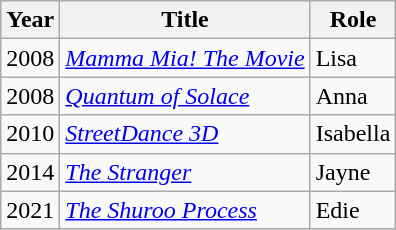<table class="wikitable sortable">
<tr>
<th>Year</th>
<th>Title</th>
<th>Role</th>
</tr>
<tr>
<td>2008</td>
<td><em><a href='#'>Mamma Mia! The Movie</a></em></td>
<td>Lisa</td>
</tr>
<tr>
<td>2008</td>
<td><em><a href='#'>Quantum of Solace</a></em></td>
<td>Anna</td>
</tr>
<tr>
<td>2010</td>
<td><em><a href='#'>StreetDance 3D</a></em></td>
<td>Isabella</td>
</tr>
<tr>
<td>2014</td>
<td><em><a href='#'>The Stranger</a></em></td>
<td>Jayne</td>
</tr>
<tr>
<td>2021</td>
<td><em><a href='#'>The Shuroo Process</a></em></td>
<td>Edie</td>
</tr>
</table>
